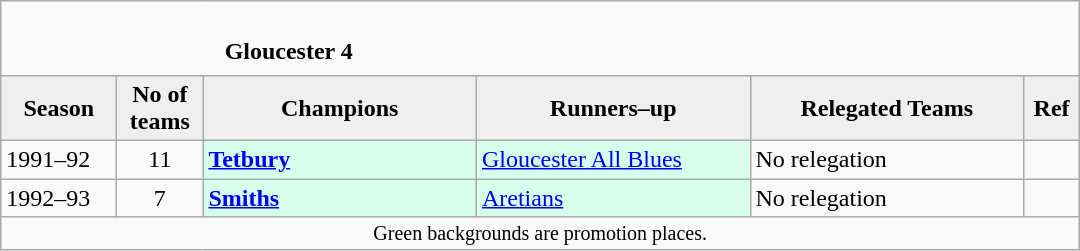<table class="wikitable" style="text-align: left;">
<tr>
<td colspan="11" cellpadding="0" cellspacing="0"><br><table border="0" style="width:100%;" cellpadding="0" cellspacing="0">
<tr>
<td style="width:20%; border:0;"></td>
<td style="border:0;"><strong>Gloucester 4</strong></td>
<td style="width:20%; border:0;"></td>
</tr>
</table>
</td>
</tr>
<tr>
<th style="background:#efefef; width:70px;">Season</th>
<th style="background:#efefef; width:50px;">No of teams</th>
<th style="background:#efefef; width:175px;">Champions</th>
<th style="background:#efefef; width:175px;">Runners–up</th>
<th style="background:#efefef; width:175px;">Relegated Teams</th>
<th style="background:#efefef; width:30px;">Ref</th>
</tr>
<tr align=left>
<td>1991–92</td>
<td style="text-align: center;">11</td>
<td style="background:#d8ffeb;"><strong><a href='#'>Tetbury</a></strong></td>
<td style="background:#d8ffeb;"><a href='#'>Gloucester All Blues</a></td>
<td>No relegation</td>
<td></td>
</tr>
<tr>
<td>1992–93</td>
<td style="text-align: center;">7</td>
<td style="background:#d8ffeb;"><strong><a href='#'>Smiths</a></strong></td>
<td style="background:#d8ffeb;"><a href='#'>Aretians</a></td>
<td>No relegation</td>
<td></td>
</tr>
<tr>
<td colspan="15"  style="border:0; font-size:smaller; text-align:center;">Green backgrounds are promotion places.</td>
</tr>
</table>
